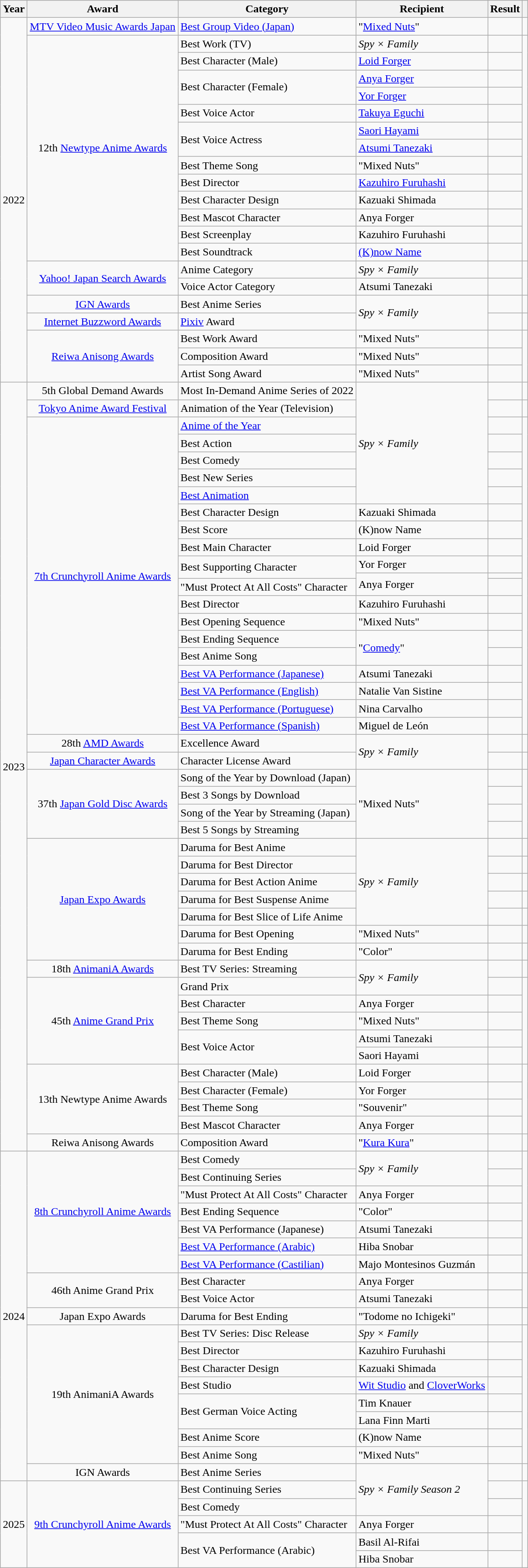<table class="wikitable plainrowheaders sortable">
<tr>
<th scope="col">Year</th>
<th scope="col">Award</th>
<th scope="col">Category</th>
<th scope="col">Recipient</th>
<th scope="col">Result</th>
<th scope="col" class="unsortable"></th>
</tr>
<tr>
<td rowspan="21" align="center">2022</td>
<td align="center"><a href='#'>MTV Video Music Awards Japan</a></td>
<td><a href='#'>Best Group Video (Japan)</a></td>
<td>"<a href='#'>Mixed Nuts</a>" </td>
<td></td>
<td style="text-align:center;"></td>
</tr>
<tr>
<td rowspan="13" align="center">12th <a href='#'>Newtype Anime Awards</a></td>
<td>Best Work (TV)</td>
<td><em>Spy × Family</em></td>
<td></td>
<td rowspan="13" style="text-align:center;"></td>
</tr>
<tr>
<td>Best Character (Male)</td>
<td><a href='#'>Loid Forger</a></td>
<td></td>
</tr>
<tr>
<td rowspan="2">Best Character (Female)</td>
<td><a href='#'>Anya Forger</a></td>
<td></td>
</tr>
<tr>
<td><a href='#'>Yor Forger</a></td>
<td></td>
</tr>
<tr>
<td>Best Voice Actor</td>
<td><a href='#'>Takuya Eguchi</a></td>
<td></td>
</tr>
<tr>
<td rowspan="2">Best Voice Actress</td>
<td><a href='#'>Saori Hayami</a></td>
<td></td>
</tr>
<tr>
<td><a href='#'>Atsumi Tanezaki</a></td>
<td></td>
</tr>
<tr>
<td>Best Theme Song</td>
<td>"Mixed Nuts" </td>
<td></td>
</tr>
<tr>
<td>Best Director</td>
<td><a href='#'>Kazuhiro Furuhashi</a></td>
<td></td>
</tr>
<tr>
<td>Best Character Design</td>
<td>Kazuaki Shimada</td>
<td></td>
</tr>
<tr>
<td>Best Mascot Character</td>
<td>Anya Forger</td>
<td></td>
</tr>
<tr>
<td>Best Screenplay</td>
<td>Kazuhiro Furuhashi</td>
<td></td>
</tr>
<tr>
<td>Best Soundtrack</td>
<td><a href='#'>(K)now Name</a></td>
<td></td>
</tr>
<tr>
<td rowspan="2" align="center"><a href='#'>Yahoo! Japan Search Awards</a></td>
<td>Anime Category</td>
<td><em>Spy × Family</em></td>
<td></td>
<td rowspan="2" style="text-align:center;"></td>
</tr>
<tr>
<td>Voice Actor Category</td>
<td>Atsumi Tanezaki</td>
<td></td>
</tr>
<tr>
<td align="center"><a href='#'>IGN Awards</a></td>
<td>Best Anime Series</td>
<td rowspan="2"><em>Spy × Family</em></td>
<td></td>
<td style="text-align:center;"></td>
</tr>
<tr>
<td align="center"><a href='#'>Internet Buzzword Awards</a></td>
<td><a href='#'>Pixiv</a> Award</td>
<td></td>
<td style="text-align:center;"></td>
</tr>
<tr>
<td rowspan="3" align="center"><a href='#'>Reiwa Anisong Awards</a></td>
<td>Best Work Award</td>
<td>"Mixed Nuts" </td>
<td></td>
<td rowspan="3" style="text-align:center;"></td>
</tr>
<tr>
<td>Composition Award</td>
<td>"Mixed Nuts" </td>
<td></td>
</tr>
<tr>
<td>Artist Song Award</td>
<td>"Mixed Nuts" </td>
<td></td>
</tr>
<tr>
<td rowspan="45" align="center">2023</td>
<td align="center">5th Global Demand Awards</td>
<td>Most In-Demand Anime Series of 2022</td>
<td rowspan="7"><em>Spy × Family</em></td>
<td></td>
<td style="text-align:center;"></td>
</tr>
<tr>
<td align="center"><a href='#'>Tokyo Anime Award Festival</a></td>
<td>Animation of the Year (Television)</td>
<td></td>
<td style="text-align:center;"></td>
</tr>
<tr>
<td rowspan="19" align="center"><a href='#'>7th Crunchyroll Anime Awards</a></td>
<td><a href='#'>Anime of the Year</a></td>
<td></td>
<td rowspan="19" style="text-align:center;"></td>
</tr>
<tr>
<td>Best Action</td>
<td></td>
</tr>
<tr>
<td>Best Comedy</td>
<td></td>
</tr>
<tr>
<td>Best New Series</td>
<td></td>
</tr>
<tr>
<td><a href='#'>Best Animation</a></td>
<td></td>
</tr>
<tr>
<td>Best Character Design</td>
<td>Kazuaki Shimada</td>
<td></td>
</tr>
<tr>
<td>Best Score</td>
<td>(K)now Name</td>
<td></td>
</tr>
<tr>
<td>Best Main Character</td>
<td>Loid Forger</td>
<td></td>
</tr>
<tr>
<td rowspan="2">Best Supporting Character</td>
<td>Yor Forger</td>
<td></td>
</tr>
<tr>
<td rowspan="2">Anya Forger</td>
<td></td>
</tr>
<tr>
<td>"Must Protect At All Costs" Character</td>
<td></td>
</tr>
<tr>
<td>Best Director</td>
<td>Kazuhiro Furuhashi</td>
<td></td>
</tr>
<tr>
<td>Best Opening Sequence</td>
<td>"Mixed Nuts" </td>
<td></td>
</tr>
<tr>
<td>Best Ending Sequence</td>
<td rowspan="2">"<a href='#'>Comedy</a>" </td>
<td></td>
</tr>
<tr>
<td>Best Anime Song</td>
<td></td>
</tr>
<tr>
<td><a href='#'>Best VA Performance (Japanese)</a></td>
<td>Atsumi Tanezaki </td>
<td></td>
</tr>
<tr>
<td><a href='#'>Best VA Performance (English)</a></td>
<td>Natalie Van Sistine </td>
<td></td>
</tr>
<tr>
<td><a href='#'>Best VA Performance (Portuguese)</a></td>
<td>Nina Carvalho </td>
<td></td>
</tr>
<tr>
<td><a href='#'>Best VA Performance (Spanish)</a></td>
<td>Miguel de León </td>
<td></td>
</tr>
<tr>
<td align="center">28th <a href='#'>AMD Awards</a></td>
<td>Excellence Award</td>
<td rowspan="2"><em>Spy × Family</em></td>
<td></td>
<td style="text-align:center;"></td>
</tr>
<tr>
<td align="center"><a href='#'>Japan Character Awards</a></td>
<td>Character License Award</td>
<td></td>
<td style="text-align:center;"></td>
</tr>
<tr>
<td rowspan="4" align="center">37th <a href='#'>Japan Gold Disc Awards</a></td>
<td>Song of the Year by Download (Japan)</td>
<td rowspan="4">"Mixed Nuts" </td>
<td></td>
<td rowspan="4" style="text-align:center;"></td>
</tr>
<tr>
<td>Best 3 Songs by Download</td>
<td></td>
</tr>
<tr>
<td>Song of the Year by Streaming (Japan)</td>
<td></td>
</tr>
<tr>
<td>Best 5 Songs by Streaming</td>
<td></td>
</tr>
<tr>
<td rowspan="7" align="center"><a href='#'>Japan Expo Awards</a></td>
<td>Daruma for Best Anime</td>
<td rowspan="5"><em>Spy × Family</em></td>
<td></td>
<td style="text-align:center;"></td>
</tr>
<tr>
<td>Daruma for Best Director</td>
<td></td>
<td style="text-align:center;"></td>
</tr>
<tr>
<td>Daruma for Best Action Anime</td>
<td></td>
<td style="text-align:center;"></td>
</tr>
<tr>
<td>Daruma for Best Suspense Anime</td>
<td></td>
<td style="text-align:center;"></td>
</tr>
<tr>
<td>Daruma for Best Slice of Life Anime</td>
<td></td>
<td style="text-align:center;"></td>
</tr>
<tr>
<td>Daruma for Best Opening</td>
<td>"Mixed Nuts" </td>
<td></td>
<td style="text-align:center;"></td>
</tr>
<tr>
<td>Daruma for Best Ending</td>
<td>"Color" </td>
<td></td>
<td style="text-align:center;"></td>
</tr>
<tr>
<td align="center">18th <a href='#'>AnimaniA Awards</a></td>
<td>Best TV Series: Streaming</td>
<td rowspan="2"><em>Spy × Family</em></td>
<td></td>
<td style="text-align:center;"></td>
</tr>
<tr>
<td rowspan="5" align="center">45th <a href='#'>Anime Grand Prix</a></td>
<td>Grand Prix</td>
<td></td>
<td rowspan="5" style="text-align:center;"></td>
</tr>
<tr>
<td>Best Character</td>
<td>Anya Forger</td>
<td></td>
</tr>
<tr>
<td>Best Theme Song</td>
<td>"Mixed Nuts" </td>
<td></td>
</tr>
<tr>
<td rowspan="2">Best Voice Actor</td>
<td>Atsumi Tanezaki</td>
<td></td>
</tr>
<tr>
<td>Saori Hayami</td>
<td></td>
</tr>
<tr>
<td rowspan="4" align="center">13th Newtype Anime Awards</td>
<td>Best Character (Male)</td>
<td>Loid Forger</td>
<td></td>
<td rowspan="4" style="text-align:center;"></td>
</tr>
<tr>
<td>Best Character (Female)</td>
<td>Yor Forger</td>
<td></td>
</tr>
<tr>
<td>Best Theme Song</td>
<td>"Souvenir" </td>
<td></td>
</tr>
<tr>
<td>Best Mascot Character</td>
<td>Anya Forger</td>
<td></td>
</tr>
<tr>
<td align="center">Reiwa Anisong Awards</td>
<td>Composition Award</td>
<td>"<a href='#'>Kura Kura</a>" </td>
<td></td>
<td style="text-align:center;"></td>
</tr>
<tr>
<td rowspan="19" align="center">2024</td>
<td rowspan="7" align="center"><a href='#'>8th Crunchyroll Anime Awards</a></td>
<td>Best Comedy</td>
<td rowspan="2"><em>Spy × Family</em></td>
<td></td>
<td rowspan="7" style="text-align:center;"></td>
</tr>
<tr>
<td>Best Continuing Series</td>
<td></td>
</tr>
<tr>
<td>"Must Protect At All Costs" Character</td>
<td>Anya Forger</td>
<td></td>
</tr>
<tr>
<td>Best Ending Sequence</td>
<td>"Color" </td>
<td></td>
</tr>
<tr>
<td>Best VA Performance (Japanese)</td>
<td>Atsumi Tanezaki </td>
<td></td>
</tr>
<tr>
<td><a href='#'>Best VA Performance (Arabic)</a></td>
<td>Hiba Snobar </td>
<td></td>
</tr>
<tr>
<td><a href='#'>Best VA Performance (Castilian)</a></td>
<td>Majo Montesinos Guzmán </td>
<td></td>
</tr>
<tr>
<td rowspan="2" align="center">46th Anime Grand Prix</td>
<td>Best Character</td>
<td>Anya Forger</td>
<td></td>
<td rowspan="2" style="text-align:center;"></td>
</tr>
<tr>
<td>Best Voice Actor</td>
<td>Atsumi Tanezaki</td>
<td></td>
</tr>
<tr>
<td align="center">Japan Expo Awards</td>
<td>Daruma for Best Ending</td>
<td>"Todome no Ichigeki" </td>
<td></td>
<td style="text-align:center;"></td>
</tr>
<tr>
<td rowspan="8" align="center">19th AnimaniA Awards</td>
<td>Best TV Series: Disc Release</td>
<td><em>Spy × Family</em></td>
<td></td>
<td rowspan="8" style="text-align:center;"></td>
</tr>
<tr>
<td>Best Director</td>
<td>Kazuhiro Furuhashi</td>
<td></td>
</tr>
<tr>
<td>Best Character Design</td>
<td>Kazuaki Shimada</td>
<td></td>
</tr>
<tr>
<td>Best Studio</td>
<td><a href='#'>Wit Studio</a> and <a href='#'>CloverWorks</a></td>
<td></td>
</tr>
<tr>
<td rowspan="2">Best German Voice Acting</td>
<td>Tim Knauer </td>
<td></td>
</tr>
<tr>
<td>Lana Finn Marti </td>
<td></td>
</tr>
<tr>
<td>Best Anime Score</td>
<td>(K)now Name</td>
<td></td>
</tr>
<tr>
<td>Best Anime Song</td>
<td>"Mixed Nuts" </td>
<td></td>
</tr>
<tr>
<td align="center">IGN Awards</td>
<td>Best Anime Series</td>
<td rowspan="3"><em>Spy × Family Season 2</em></td>
<td></td>
<td style="text-align:center;"></td>
</tr>
<tr>
<td rowspan="5" align="center">2025</td>
<td rowspan="5" align="center"><a href='#'>9th Crunchyroll Anime Awards</a></td>
<td>Best Continuing Series</td>
<td></td>
<td rowspan="5" style="text-align:center;"></td>
</tr>
<tr>
<td>Best Comedy</td>
<td></td>
</tr>
<tr>
<td>"Must Protect At All Costs" Character</td>
<td>Anya Forger</td>
<td></td>
</tr>
<tr>
<td rowspan="2">Best VA Performance (Arabic)</td>
<td>Basil Al-Rifai </td>
<td></td>
</tr>
<tr>
<td>Hiba Snobar </td>
<td></td>
</tr>
</table>
